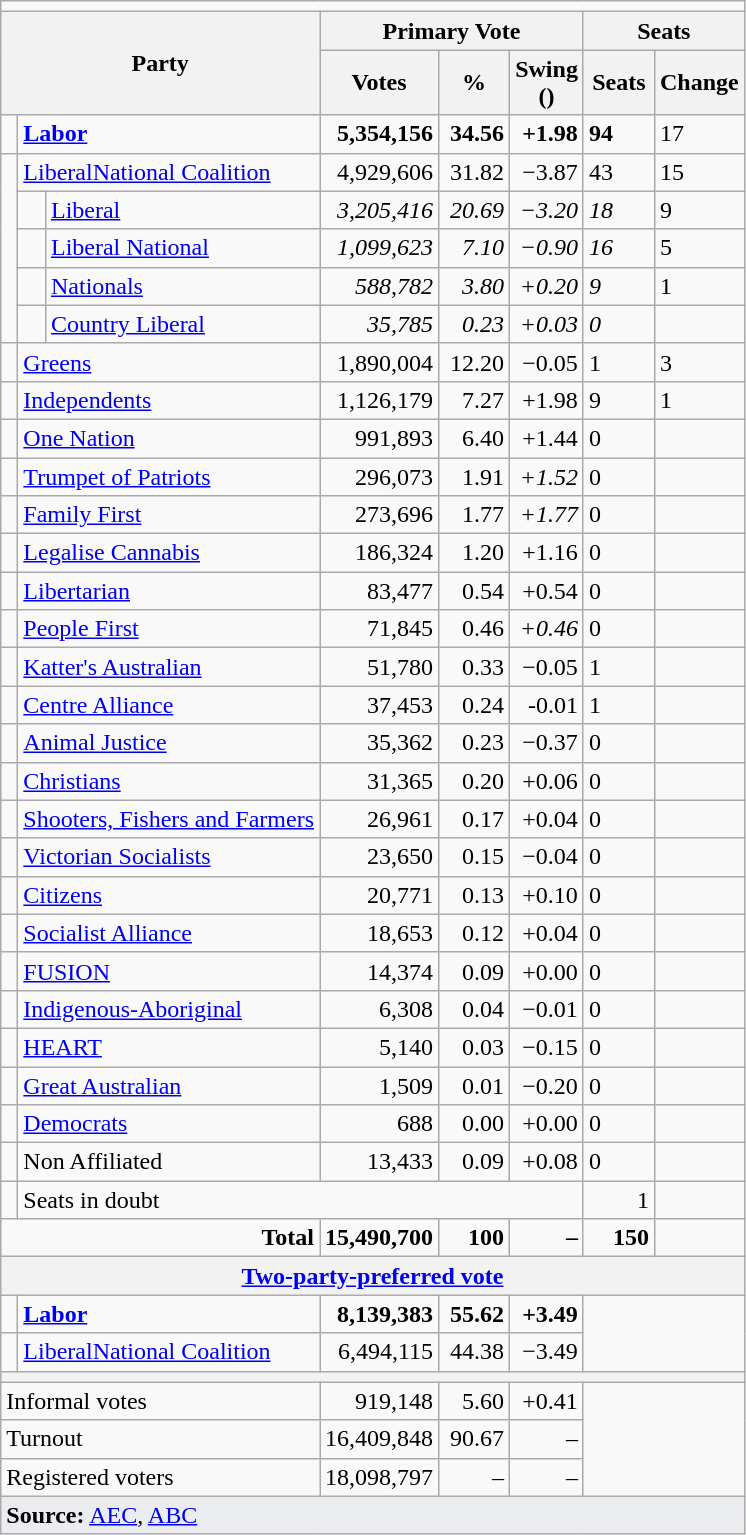<table class="wikitable sortable mw-datatable" style="text-align:right; margin-bottom:0">
<tr>
<td colspan="8" align="center"></td>
</tr>
<tr>
<th colspan="3" rowspan="2" style="width:200px">Party</th>
<th colspan="3">Primary Vote</th>
<th colspan="2">Seats</th>
</tr>
<tr>
<th style="width:70px;">Votes</th>
<th style="width:40px;">%</th>
<th style="width:40px;">Swing ()</th>
<th style="width:40px;">Seats</th>
<th style="width:40px;">Change</th>
</tr>
<tr>
<td> </td>
<td colspan="2" style="text-align:left;"><strong><a href='#'>Labor</a></strong></td>
<td><strong>5,354,156</strong></td>
<td><strong>34.56</strong></td>
<td><strong>+1.98</strong></td>
<td align="left"><strong>94</strong></td>
<td align="left"><strong></strong> 17</td>
</tr>
<tr>
<td rowspan="5" ></td>
<td colspan="2" align=left><a href='#'>LiberalNational Coalition</a></td>
<td>4,929,606</td>
<td>31.82</td>
<td>−3.87</td>
<td align=left>43</td>
<td align=left> 15</td>
</tr>
<tr>
<td> </td>
<td align="left"><a href='#'>Liberal</a></td>
<td><em>3,205,416</em></td>
<td><em>20.69</em></td>
<td><em>−3.20</em></td>
<td align="left"><em>18</em></td>
<td align="left"> 9</td>
</tr>
<tr>
<td> </td>
<td align="left"><a href='#'>Liberal National</a> </td>
<td><em>1,099,623</em></td>
<td><em>7.10</em></td>
<td><em>−0.90</em></td>
<td align="left"><em>16</em></td>
<td align="left"> 5</td>
</tr>
<tr>
<td> </td>
<td align="left"><a href='#'>Nationals</a></td>
<td><em>588,782</em></td>
<td><em>3.80</em></td>
<td><em>+0.20</em></td>
<td align="left"><em>9</em></td>
<td align="left"> 1</td>
</tr>
<tr>
<td> </td>
<td align="left"><a href='#'>Country Liberal</a> </td>
<td><em>35,785</em></td>
<td><em>0.23</em></td>
<td><em>+0.03</em></td>
<td align="left"><em>0</em></td>
<td align="left"></td>
</tr>
<tr>
<td> </td>
<td colspan="2" style="text-align:left;"><a href='#'>Greens</a></td>
<td>1,890,004</td>
<td>12.20</td>
<td>−0.05</td>
<td align="left">1</td>
<td align="left"> 3</td>
</tr>
<tr>
<td> </td>
<td colspan="2" style="text-align:left;"><a href='#'>Independents</a></td>
<td>1,126,179</td>
<td>7.27</td>
<td>+1.98</td>
<td align="left">9</td>
<td align="left"> 1</td>
</tr>
<tr>
<td> </td>
<td colspan="2" style="text-align:left;"><a href='#'>One Nation</a></td>
<td>991,893</td>
<td>6.40</td>
<td>+1.44</td>
<td align="left">0</td>
<td align="left"></td>
</tr>
<tr>
<td> </td>
<td colspan="2" style="text-align:left;"><a href='#'>Trumpet of Patriots</a></td>
<td>296,073</td>
<td>1.91</td>
<td><em>+1.52</em></td>
<td align="left">0</td>
<td align="left"></td>
</tr>
<tr>
<td> </td>
<td colspan="2" style="text-align:left;"><a href='#'>Family First</a></td>
<td>273,696</td>
<td>1.77</td>
<td><em>+1.77</em></td>
<td align="left">0</td>
<td align="left"></td>
</tr>
<tr>
<td> </td>
<td colspan="2" style="text-align:left;"><a href='#'>Legalise Cannabis</a></td>
<td>186,324</td>
<td>1.20</td>
<td>+1.16</td>
<td align="left">0</td>
<td align="left"></td>
</tr>
<tr>
<td> </td>
<td colspan="2" style="text-align:left;"><a href='#'>Libertarian</a></td>
<td>83,477</td>
<td>0.54</td>
<td>+0.54</td>
<td align="left">0</td>
<td align="left"></td>
</tr>
<tr>
<td> </td>
<td colspan="2" style="text-align:left;"><a href='#'>People First</a></td>
<td>71,845</td>
<td>0.46</td>
<td><em>+0.46</em></td>
<td align="left">0</td>
<td align="left"></td>
</tr>
<tr>
<td> </td>
<td colspan="2" style="text-align:left;"><a href='#'>Katter's Australian</a></td>
<td>51,780</td>
<td>0.33</td>
<td>−0.05</td>
<td align="left">1</td>
<td align="left"></td>
</tr>
<tr>
<td> </td>
<td colspan="2" style="text-align:left;"><a href='#'>Centre Alliance</a></td>
<td>37,453</td>
<td>0.24</td>
<td>-0.01</td>
<td align="left">1</td>
<td align="left"></td>
</tr>
<tr>
<td> </td>
<td colspan="2" style="text-align:left;"><a href='#'>Animal Justice</a></td>
<td>35,362</td>
<td>0.23</td>
<td>−0.37</td>
<td align="left">0</td>
<td align="left"></td>
</tr>
<tr>
<td> </td>
<td colspan="2" style="text-align:left;"><a href='#'>Christians</a></td>
<td>31,365</td>
<td>0.20</td>
<td>+0.06</td>
<td align="left">0</td>
<td align="left"></td>
</tr>
<tr>
<td> </td>
<td colspan="2" style="text-align:left;"><a href='#'>Shooters, Fishers and Farmers</a></td>
<td>26,961</td>
<td>0.17</td>
<td>+0.04</td>
<td align="left">0</td>
<td align="left"></td>
</tr>
<tr>
<td> </td>
<td colspan="2" style="text-align:left;"><a href='#'>Victorian Socialists</a></td>
<td>23,650</td>
<td>0.15</td>
<td>−0.04</td>
<td align="left">0</td>
<td align="left"></td>
</tr>
<tr>
<td> </td>
<td colspan="2" style="text-align:left;"><a href='#'>Citizens</a></td>
<td>20,771</td>
<td>0.13</td>
<td>+0.10</td>
<td align="left">0</td>
<td align="left"></td>
</tr>
<tr>
<td> </td>
<td colspan="2" style="text-align:left;"><a href='#'>Socialist Alliance</a></td>
<td>18,653</td>
<td>0.12</td>
<td>+0.04</td>
<td align="left">0</td>
<td align="left"></td>
</tr>
<tr>
<td> </td>
<td colspan="2" style="text-align:left;"><a href='#'>FUSION</a></td>
<td>14,374</td>
<td>0.09</td>
<td>+0.00</td>
<td align="left">0</td>
<td align="left"></td>
</tr>
<tr>
<td> </td>
<td colspan="2" style="text-align:left;"><a href='#'>Indigenous-Aboriginal</a></td>
<td>6,308</td>
<td>0.04</td>
<td>−0.01</td>
<td align="left">0</td>
<td align="left"></td>
</tr>
<tr>
<td> </td>
<td colspan="2" style="text-align:left;"><a href='#'>HEART</a></td>
<td>5,140</td>
<td>0.03</td>
<td>−0.15</td>
<td align="left">0</td>
<td align="left"></td>
</tr>
<tr>
<td> </td>
<td colspan="2" style="text-align:left;"><a href='#'>Great Australian</a></td>
<td>1,509</td>
<td>0.01</td>
<td>−0.20</td>
<td align="left">0</td>
<td align="left"></td>
</tr>
<tr>
<td> </td>
<td colspan="2" style="text-align:left;"><a href='#'>Democrats</a></td>
<td>688</td>
<td>0.00</td>
<td>+0.00</td>
<td align="left">0</td>
<td align="left"></td>
</tr>
<tr>
<td> </td>
<td colspan="2" style="text-align:left;">Non Affiliated</td>
<td>13,433</td>
<td>0.09</td>
<td>+0.08</td>
<td align="left">0</td>
<td align="left"></td>
</tr>
<tr>
<td></td>
<td colspan="5" style="text-align:left;">Seats in doubt</td>
<td>1</td>
<td></td>
</tr>
<tr>
<td colspan="3" align="right"><strong>Total</strong></td>
<td><strong>15,490,700</strong></td>
<td><strong>100</strong></td>
<td><strong>–</strong></td>
<td><strong>150</strong></td>
<td></td>
</tr>
<tr>
<th colspan="8"><a href='#'>Two-party-preferred vote</a></th>
</tr>
<tr>
<td></td>
<td colspan="2" style="text-align:left;"><strong><a href='#'>Labor</a></strong></td>
<td><strong>8,139,383</strong></td>
<td><strong>55.62</strong></td>
<td><strong>+3.49</strong></td>
</tr>
<tr>
<td></td>
<td colspan="2" style="text-align:left;"><a href='#'>LiberalNational Coalition</a></td>
<td>6,494,115</td>
<td>44.38</td>
<td>−3.49</td>
</tr>
<tr>
<th colspan="8"></th>
</tr>
<tr>
<td colspan="3" style="text-align:left;">Informal votes</td>
<td>919,148</td>
<td>5.60</td>
<td>+0.41</td>
</tr>
<tr>
<td colspan="3" style="text-align:left;">Turnout</td>
<td>16,409,848</td>
<td>90.67</td>
<td>–</td>
</tr>
<tr>
<td colspan="3" style="text-align:left;">Registered voters</td>
<td>18,098,797</td>
<td>–</td>
<td>–</td>
</tr>
<tr>
<td colspan="8" style="text-align:left; background-color:#eaecf0"><strong>Source:</strong> <a href='#'>AEC</a>, <a href='#'>ABC</a></td>
</tr>
</table>
